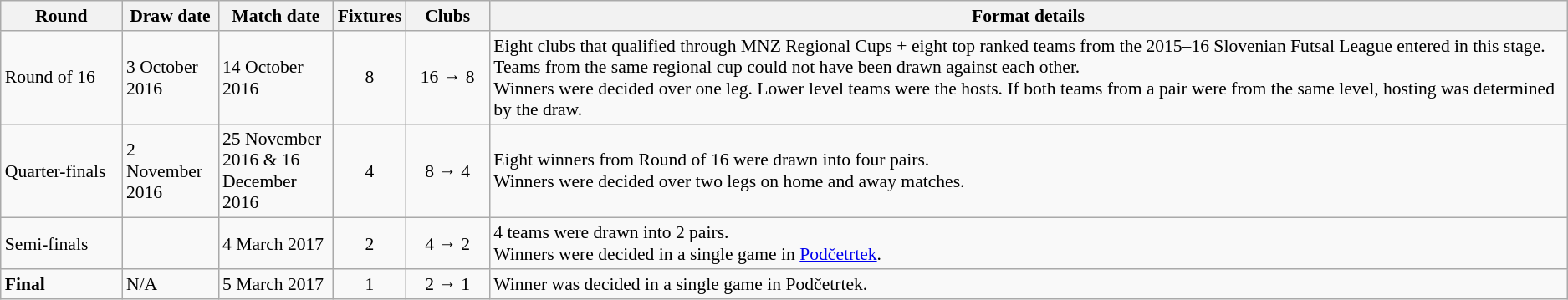<table class="wikitable" style="font-size:90%">
<tr>
<th width=90>Round</th>
<th width=70>Draw date</th>
<th width=85>Match date</th>
<th width=50>Fixtures</th>
<th width=60>Clubs</th>
<th>Format details</th>
</tr>
<tr>
<td>Round of 16</td>
<td>3 October 2016</td>
<td>14 October 2016</td>
<td style="text-align:center;">8</td>
<td style="text-align:center;">16 → 8</td>
<td>Eight clubs that qualified through MNZ Regional Cups + eight top ranked teams from the 2015–16 Slovenian Futsal League entered in this stage.<br>Teams from the same regional cup could not have been drawn against each other.<br>Winners were decided over one leg. Lower level teams were the hosts. If both teams from a pair were from the same level, hosting was determined by the draw.</td>
</tr>
<tr>
<td>Quarter-finals</td>
<td>2 November 2016</td>
<td>25 November 2016 & 16 December 2016</td>
<td style="text-align:center;">4</td>
<td style="text-align:center;">8 → 4</td>
<td>Eight winners from Round of 16 were drawn into four pairs.<br>Winners were decided over two legs on home and away matches.</td>
</tr>
<tr>
<td>Semi-finals</td>
<td></td>
<td>4 March 2017</td>
<td style="text-align:center;">2</td>
<td style="text-align:center;">4 → 2</td>
<td>4 teams were drawn into 2 pairs.<br>Winners were decided in a single game in <a href='#'>Podčetrtek</a>.</td>
</tr>
<tr>
<td><strong>Final</strong></td>
<td>N/A</td>
<td>5 March 2017</td>
<td style="text-align:center;">1</td>
<td style="text-align:center;">2 → 1</td>
<td>Winner was decided in a single game in Podčetrtek.</td>
</tr>
</table>
